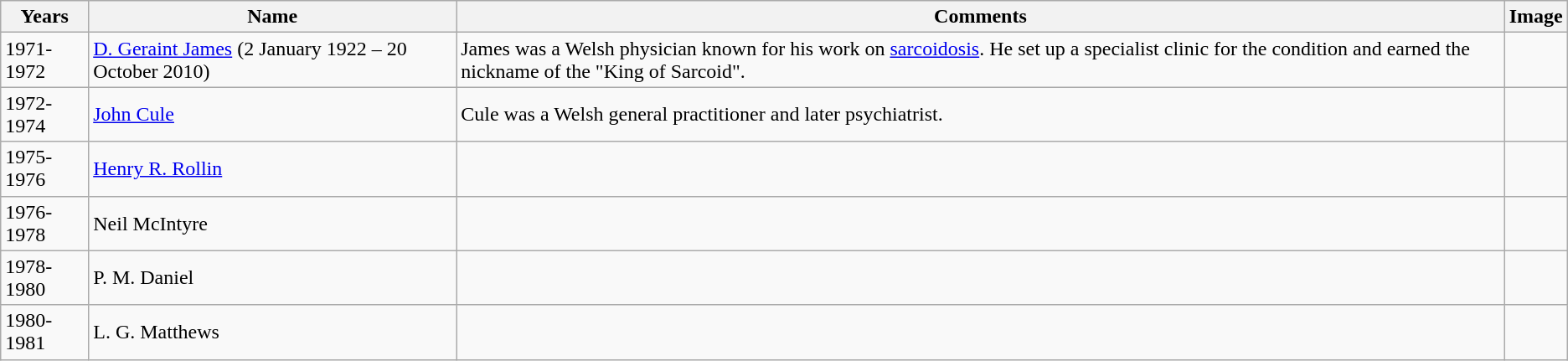<table class="wikitable">
<tr>
<th>Years</th>
<th>Name</th>
<th>Comments</th>
<th>Image</th>
</tr>
<tr>
<td>1971-1972</td>
<td><a href='#'>D. Geraint James</a> (2 January 1922 – 20 October 2010)</td>
<td>James was a Welsh physician known for his work on <a href='#'>sarcoidosis</a>. He set up a specialist clinic for the condition and earned the nickname of the "King of Sarcoid".</td>
<td></td>
</tr>
<tr>
<td>1972-1974</td>
<td><a href='#'>John Cule</a></td>
<td>Cule was a Welsh general practitioner and later psychiatrist.</td>
<td></td>
</tr>
<tr>
<td>1975-1976</td>
<td><a href='#'>Henry R. Rollin</a></td>
<td></td>
<td></td>
</tr>
<tr>
<td>1976-1978</td>
<td>Neil McIntyre</td>
<td></td>
<td></td>
</tr>
<tr>
<td>1978-1980</td>
<td>P. M. Daniel</td>
<td></td>
<td></td>
</tr>
<tr>
<td>1980-1981</td>
<td>L. G. Matthews</td>
<td></td>
<td></td>
</tr>
</table>
